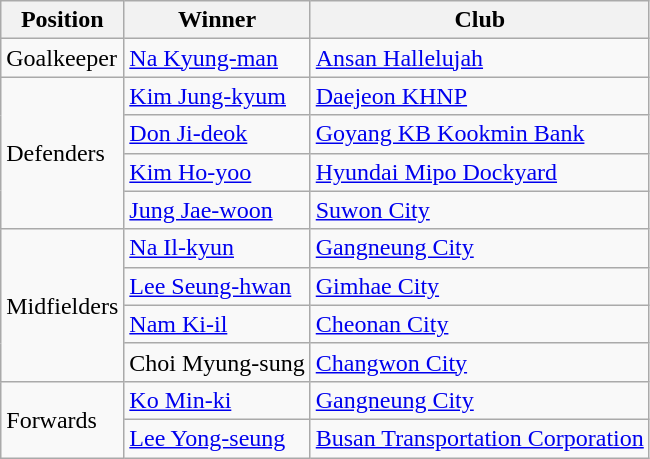<table class="wikitable">
<tr>
<th>Position</th>
<th>Winner</th>
<th>Club</th>
</tr>
<tr>
<td>Goalkeeper</td>
<td> <a href='#'>Na Kyung-man</a></td>
<td><a href='#'>Ansan Hallelujah</a></td>
</tr>
<tr>
<td rowspan="4">Defenders</td>
<td> <a href='#'>Kim Jung-kyum</a></td>
<td><a href='#'>Daejeon KHNP</a></td>
</tr>
<tr>
<td> <a href='#'>Don Ji-deok</a></td>
<td><a href='#'>Goyang KB Kookmin Bank</a></td>
</tr>
<tr>
<td> <a href='#'>Kim Ho-yoo</a></td>
<td><a href='#'>Hyundai Mipo Dockyard</a></td>
</tr>
<tr>
<td> <a href='#'>Jung Jae-woon</a></td>
<td><a href='#'>Suwon City</a></td>
</tr>
<tr>
<td rowspan="4">Midfielders</td>
<td> <a href='#'>Na Il-kyun</a></td>
<td><a href='#'>Gangneung City</a></td>
</tr>
<tr>
<td> <a href='#'>Lee Seung-hwan</a></td>
<td><a href='#'>Gimhae City</a></td>
</tr>
<tr>
<td> <a href='#'>Nam Ki-il</a></td>
<td><a href='#'>Cheonan City</a></td>
</tr>
<tr>
<td> Choi Myung-sung</td>
<td><a href='#'>Changwon City</a></td>
</tr>
<tr>
<td rowspan="2">Forwards</td>
<td> <a href='#'>Ko Min-ki</a></td>
<td><a href='#'>Gangneung City</a></td>
</tr>
<tr>
<td> <a href='#'>Lee Yong-seung</a></td>
<td><a href='#'>Busan Transportation Corporation</a></td>
</tr>
</table>
